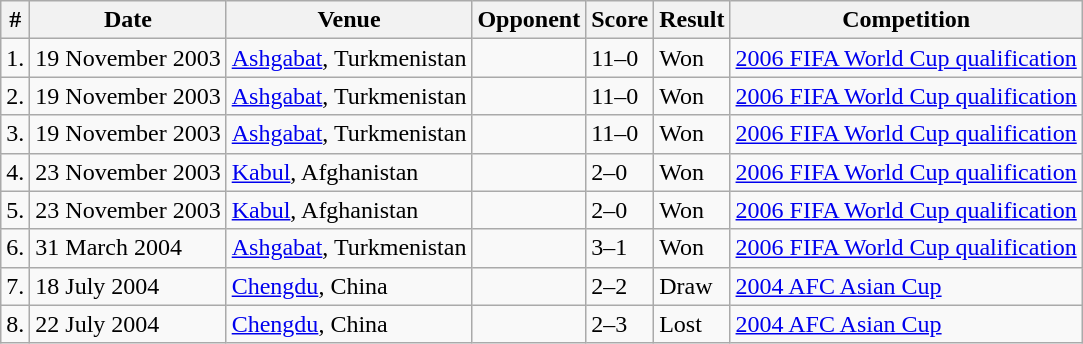<table class="wikitable">
<tr>
<th>#</th>
<th>Date</th>
<th>Venue</th>
<th>Opponent</th>
<th>Score</th>
<th>Result</th>
<th>Competition</th>
</tr>
<tr>
<td>1.</td>
<td>19 November 2003</td>
<td><a href='#'>Ashgabat</a>, Turkmenistan</td>
<td></td>
<td>11–0</td>
<td>Won</td>
<td><a href='#'>2006 FIFA World Cup qualification</a></td>
</tr>
<tr>
<td>2.</td>
<td>19 November 2003</td>
<td><a href='#'>Ashgabat</a>, Turkmenistan</td>
<td></td>
<td>11–0</td>
<td>Won</td>
<td><a href='#'>2006 FIFA World Cup qualification</a></td>
</tr>
<tr>
<td>3.</td>
<td>19 November 2003</td>
<td><a href='#'>Ashgabat</a>, Turkmenistan</td>
<td></td>
<td>11–0</td>
<td>Won</td>
<td><a href='#'>2006 FIFA World Cup qualification</a></td>
</tr>
<tr>
<td>4.</td>
<td>23 November 2003</td>
<td><a href='#'>Kabul</a>, Afghanistan</td>
<td></td>
<td>2–0</td>
<td>Won</td>
<td><a href='#'>2006 FIFA World Cup qualification</a></td>
</tr>
<tr>
<td>5.</td>
<td>23 November 2003</td>
<td><a href='#'>Kabul</a>, Afghanistan</td>
<td></td>
<td>2–0</td>
<td>Won</td>
<td><a href='#'>2006 FIFA World Cup qualification</a></td>
</tr>
<tr>
<td>6.</td>
<td>31 March 2004</td>
<td><a href='#'>Ashgabat</a>, Turkmenistan</td>
<td></td>
<td>3–1</td>
<td>Won</td>
<td><a href='#'>2006 FIFA World Cup qualification</a></td>
</tr>
<tr>
<td>7.</td>
<td>18 July 2004</td>
<td><a href='#'>Chengdu</a>, China</td>
<td></td>
<td>2–2</td>
<td>Draw</td>
<td><a href='#'>2004 AFC Asian Cup</a></td>
</tr>
<tr>
<td>8.</td>
<td>22 July 2004</td>
<td><a href='#'>Chengdu</a>, China</td>
<td></td>
<td>2–3</td>
<td>Lost</td>
<td><a href='#'>2004 AFC Asian Cup</a></td>
</tr>
</table>
